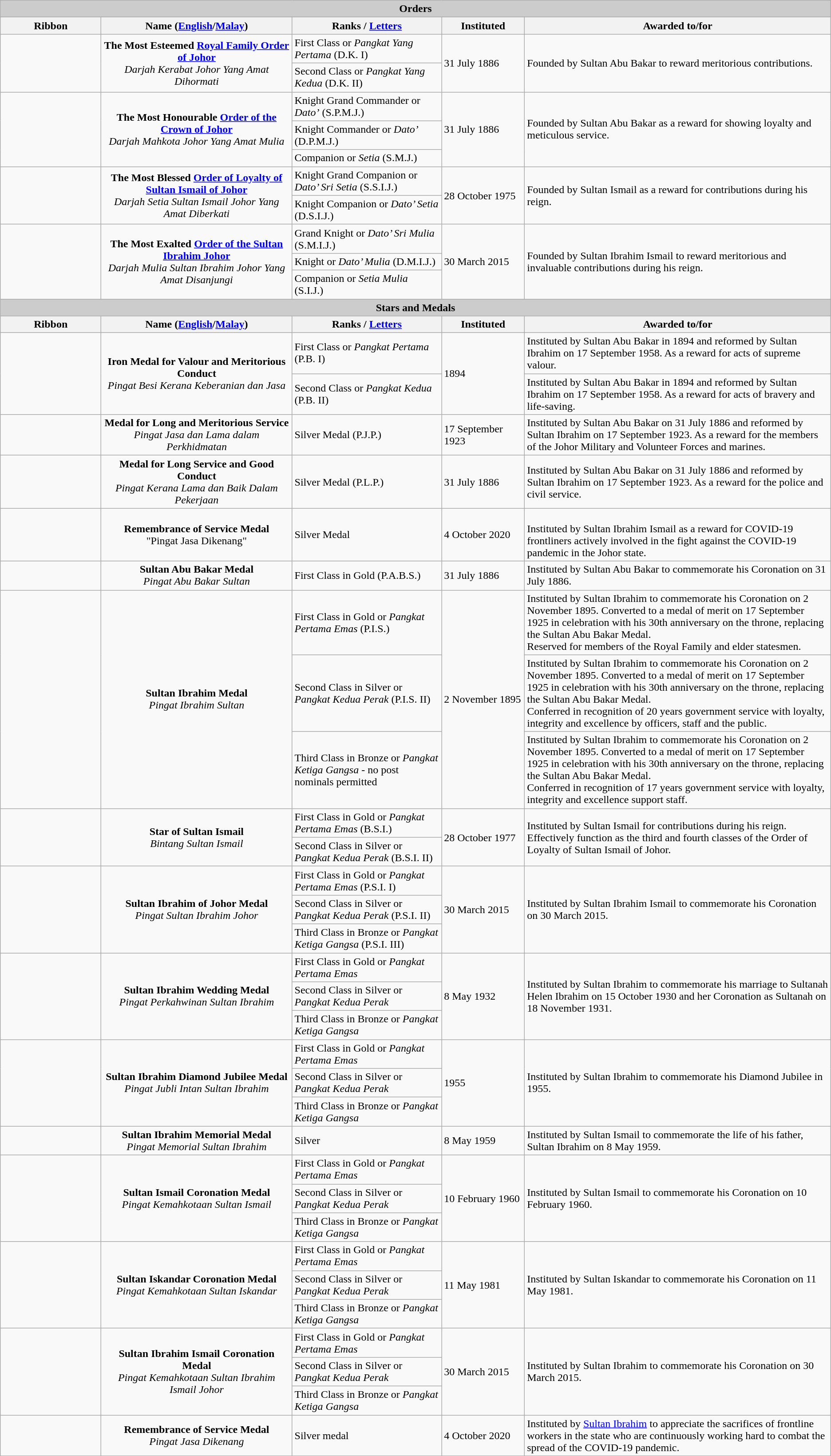<table class="wikitable">
<tr>
<th colspan=5 style="background-color:#cccccc">Orders</th>
</tr>
<tr>
<th width="144px">Ribbon</th>
<th width="23%">Name (<a href='#'>English</a>/<a href='#'>Malay</a>)</th>
<th width="18%">Ranks / <a href='#'>Letters</a></th>
<th width="10%">Instituted</th>
<th>Awarded to/for</th>
</tr>
<tr>
<td rowspan=2 align=center></td>
<td rowspan=2 align=center><strong>The Most Esteemed <a href='#'>Royal Family Order of Johor</a></strong><br><em>Darjah Kerabat Johor Yang Amat Dihormati</em></td>
<td>First Class or <em>Pangkat Yang Pertama</em> (D.K. I)</td>
<td rowspan=2>31 July 1886</td>
<td rowspan=2>Founded by Sultan Abu Bakar to reward meritorious contributions.</td>
</tr>
<tr>
<td>Second Class or <em>Pangkat Yang Kedua</em> (D.K. II)</td>
</tr>
<tr>
<td rowspan=3 align=center></td>
<td rowspan=3 align=center><strong>The Most Honourable <a href='#'>Order of the Crown of Johor</a></strong><br><em>Darjah Mahkota Johor Yang Amat Mulia</em></td>
<td>Knight Grand Commander or <em>Dato’</em> (S.P.M.J.)</td>
<td rowspan=3>31 July 1886</td>
<td rowspan=3>Founded by Sultan Abu Bakar as a reward for showing loyalty and meticulous service.</td>
</tr>
<tr>
<td>Knight Commander or <em>Dato’</em> (D.P.M.J.)</td>
</tr>
<tr>
<td>Companion or <em>Setia</em> (S.M.J.)</td>
</tr>
<tr>
<td rowspan=2 align=center></td>
<td rowspan=2 align=center><strong>The Most Blessed <a href='#'>Order of Loyalty of Sultan Ismail of Johor</a></strong><br><em>Darjah Setia Sultan Ismail Johor Yang Amat Diberkati</em></td>
<td>Knight Grand Companion or <em>Dato’ Sri Setia</em> (S.S.I.J.)</td>
<td rowspan=2>28 October 1975</td>
<td rowspan=2>Founded by Sultan Ismail as a reward for contributions during his reign.</td>
</tr>
<tr>
<td>Knight Companion or <em>Dato’ Setia</em> (D.S.I.J.)</td>
</tr>
<tr>
<td rowspan=3 align=center></td>
<td rowspan=3 align=center><strong>The Most Exalted <a href='#'>Order of the Sultan Ibrahim Johor</a></strong><br><em>Darjah Mulia Sultan Ibrahim Johor Yang Amat Disanjungi</em></td>
<td>Grand Knight or <em>Dato’ Sri Mulia</em> (S.M.I.J.)</td>
<td rowspan=3>30 March 2015</td>
<td rowspan=3>Founded by Sultan Ibrahim Ismail to reward meritorious and invaluable contributions during his reign.</td>
</tr>
<tr>
<td>Knight or <em>Dato’ Mulia</em> (D.M.I.J.)</td>
</tr>
<tr>
<td>Companion or <em>Setia Mulia</em> (S.I.J.)</td>
</tr>
<tr>
<th colspan=5 style="background-color:#cccccc">Stars and Medals</th>
</tr>
<tr>
<th width="144px">Ribbon</th>
<th width="23%">Name (<a href='#'>English</a>/<a href='#'>Malay</a>)</th>
<th width="18%">Ranks / <a href='#'>Letters</a></th>
<th width="10%">Instituted</th>
<th>Awarded to/for</th>
</tr>
<tr>
<td rowspan=2 align=center></td>
<td rowspan=2 align=center><strong>Iron Medal for Valour and Meritorious Conduct</strong><br><em>Pingat Besi Kerana Keberanian dan Jasa</em></td>
<td>First Class or <em>Pangkat Pertama</em> (P.B. I)</td>
<td rowspan=2>1894</td>
<td>Instituted by Sultan Abu Bakar in 1894 and reformed by Sultan Ibrahim on 17 September 1958. As a reward for acts of supreme valour.</td>
</tr>
<tr>
<td>Second Class or <em>Pangkat Kedua</em> (P.B. II)</td>
<td>Instituted by Sultan Abu Bakar in 1894 and reformed by Sultan Ibrahim on 17 September 1958. As a reward for acts of bravery and life-saving.</td>
</tr>
<tr>
<td align=center></td>
<td align=center><strong>Medal for Long and Meritorious Service</strong><br><em>Pingat Jasa dan Lama dalam Perkhidmatan</em></td>
<td>Silver Medal (P.J.P.)</td>
<td>17 September 1923</td>
<td>Instituted by Sultan Abu Bakar on 31 July 1886 and reformed by Sultan Ibrahim on 17 September 1923. As a reward for the members of the Johor Military and Volunteer Forces and marines.</td>
</tr>
<tr>
<td align=center></td>
<td align=center><strong>Medal for Long Service and Good Conduct</strong><br><em>Pingat Kerana Lama dan Baik Dalam Pekerjaan</em></td>
<td>Silver Medal (P.L.P.)</td>
<td>31 July 1886</td>
<td>Instituted by Sultan Abu Bakar on 31 July 1886 and reformed by Sultan Ibrahim on 17 September 1923. As a reward for the police and civil service.</td>
</tr>
<tr>
<td align=center></td>
<td align=center><strong>Remembrance of Service Medal</strong><br>"Pingat Jasa Dikenang"</td>
<td>Silver Medal</td>
<td>4 October 2020</td>
<td><br>Instituted by Sultan Ibrahim Ismail as a reward for COVID-19 frontliners actively involved in the fight against the COVID-19 pandemic in the  Johor state.</td>
</tr>
<tr>
<td align=center></td>
<td align=center><strong>Sultan Abu Bakar Medal</strong><br><em>Pingat Abu Bakar Sultan</em></td>
<td>First Class in Gold (P.A.B.S.)</td>
<td>31 July 1886</td>
<td>Instituted by Sultan Abu Bakar to commemorate his Coronation on 31 July 1886.</td>
</tr>
<tr>
<td rowspan=3 align=center></td>
<td rowspan=3 align=center><strong>Sultan Ibrahim Medal</strong><br><em>Pingat Ibrahim Sultan</em></td>
<td>First Class in Gold or <em>Pangkat Pertama Emas</em> (P.I.S.)</td>
<td rowspan=3>2 November 1895</td>
<td>Instituted by Sultan Ibrahim to commemorate his Coronation on 2 November 1895. Converted to a medal of merit on 17 September 1925 in celebration with his 30th anniversary on the throne, replacing the Sultan Abu Bakar Medal. <br> Reserved for members of the Royal Family and elder statesmen.</td>
</tr>
<tr>
<td>Second Class in Silver or <em>Pangkat Kedua Perak</em> (P.I.S. II)</td>
<td>Instituted by Sultan Ibrahim to commemorate his Coronation on 2 November 1895. Converted to a medal of merit on 17 September 1925 in celebration with his 30th anniversary on the throne, replacing the Sultan Abu Bakar Medal. <br> Conferred in recognition of 20 years government service with loyalty, integrity and excellence by officers, staff and the public.</td>
</tr>
<tr>
<td>Third Class in Bronze or <em>Pangkat Ketiga Gangsa</em> - no post nominals permitted</td>
<td>Instituted by Sultan Ibrahim to commemorate his Coronation on 2 November 1895. Converted to a medal of merit on 17 September 1925 in celebration with his 30th anniversary on the throne, replacing the Sultan Abu Bakar Medal. <br> Conferred in recognition of 17 years government service with loyalty, integrity and excellence support staff.</td>
</tr>
<tr>
<td rowspan=2 align=center></td>
<td rowspan=2 align=center><strong>Star of Sultan Ismail</strong><br><em>Bintang Sultan Ismail</em></td>
<td>First Class in Gold or <em>Pangkat Pertama Emas</em> (B.S.I.)</td>
<td rowspan=2>28 October 1977</td>
<td rowspan=2>Instituted by Sultan Ismail for contributions during his reign. <br> Effectively function as the third and fourth classes of the Order of Loyalty of Sultan Ismail of Johor.</td>
</tr>
<tr>
<td>Second Class in Silver or <em>Pangkat Kedua Perak</em> (B.S.I. II)</td>
</tr>
<tr>
<td rowspan=3 align=center></td>
<td rowspan=3 align=center><strong>Sultan Ibrahim of Johor Medal</strong><br><em>Pingat Sultan Ibrahim Johor</em></td>
<td>First Class in Gold or <em>Pangkat Pertama Emas</em> (P.S.I. I)</td>
<td rowspan=3>30 March 2015</td>
<td rowspan=3>Instituted by Sultan Ibrahim Ismail to commemorate his Coronation on 30 March 2015.</td>
</tr>
<tr>
<td>Second Class in Silver or <em>Pangkat Kedua Perak</em> (P.S.I. II)</td>
</tr>
<tr>
<td>Third Class in Bronze or <em>Pangkat Ketiga Gangsa</em> (P.S.I. III)</td>
</tr>
<tr>
<td rowspan=3 align=center></td>
<td rowspan=3 align=center><strong>Sultan Ibrahim Wedding Medal</strong><br><em>Pingat Perkahwinan Sultan Ibrahim</em></td>
<td>First Class in Gold or <em>Pangkat Pertama Emas</em></td>
<td rowspan=3>8 May 1932</td>
<td rowspan=3>Instituted by Sultan Ibrahim to commemorate his marriage to Sultanah Helen Ibrahim on 15 October 1930 and her Coronation as Sultanah on 18 November 1931.</td>
</tr>
<tr>
<td>Second Class in Silver or <em>Pangkat Kedua Perak</em></td>
</tr>
<tr>
<td>Third Class in Bronze or <em>Pangkat Ketiga Gangsa</em></td>
</tr>
<tr>
<td rowspan=3 align=center></td>
<td rowspan=3 align=center><strong>Sultan Ibrahim Diamond Jubilee Medal</strong><br><em>Pingat Jubli Intan Sultan Ibrahim</em></td>
<td>First Class in Gold or <em>Pangkat Pertama Emas</em></td>
<td rowspan=3>1955</td>
<td rowspan=3>Instituted by Sultan Ibrahim to commemorate his Diamond Jubilee in 1955.</td>
</tr>
<tr>
<td>Second Class in Silver or <em>Pangkat Kedua Perak</em></td>
</tr>
<tr>
<td>Third Class in Bronze or <em>Pangkat Ketiga Gangsa</em></td>
</tr>
<tr>
<td align=center></td>
<td align=center><strong>Sultan Ibrahim Memorial Medal</strong><br><em>Pingat Memorial Sultan Ibrahim</em></td>
<td>Silver</td>
<td>8 May 1959</td>
<td>Instituted by Sultan Ismail to commemorate the life of his father, Sultan Ibrahim on 8 May 1959.</td>
</tr>
<tr>
<td rowspan=3 align=center></td>
<td rowspan=3 align=center><strong>Sultan Ismail Coronation Medal</strong><br><em>Pingat Kemahkotaan Sultan Ismail</em></td>
<td>First Class in Gold or <em>Pangkat Pertama Emas</em></td>
<td rowspan=3>10 February 1960</td>
<td rowspan=3>Instituted by Sultan Ismail to commemorate his Coronation on 10 February 1960.</td>
</tr>
<tr>
<td>Second Class in Silver or <em>Pangkat Kedua Perak</em></td>
</tr>
<tr>
<td>Third Class in Bronze or <em>Pangkat Ketiga Gangsa</em></td>
</tr>
<tr>
<td rowspan=3 align=center></td>
<td rowspan=3 align=center><strong>Sultan Iskandar Coronation Medal</strong><br><em>Pingat Kemahkotaan Sultan Iskandar</em></td>
<td>First Class in Gold or <em>Pangkat Pertama Emas</em></td>
<td rowspan=3>11 May 1981</td>
<td rowspan=3>Instituted by Sultan Iskandar to commemorate his Coronation on 11 May 1981.</td>
</tr>
<tr>
<td>Second Class in Silver or <em>Pangkat Kedua Perak</em></td>
</tr>
<tr>
<td>Third Class in Bronze or <em>Pangkat Ketiga Gangsa</em></td>
</tr>
<tr>
<td rowspan=3 align=center></td>
<td rowspan=3 align=center><strong>Sultan Ibrahim Ismail Coronation Medal</strong><br><em>Pingat Kemahkotaan Sultan Ibrahim Ismail Johor</em></td>
<td>First Class in Gold or <em>Pangkat Pertama Emas</em></td>
<td rowspan=3>30 March 2015</td>
<td rowspan=3>Instituted by Sultan Ibrahim to commemorate his Coronation on 30 March 2015.</td>
</tr>
<tr>
<td>Second Class in Silver or <em>Pangkat Kedua Perak</em></td>
</tr>
<tr>
<td>Third Class in Bronze or <em>Pangkat Ketiga Gangsa</em></td>
</tr>
<tr>
<td align=center></td>
<td align=center><strong>Remembrance of Service Medal</strong><br><em>Pingat Jasa Dikenang</em></td>
<td>Silver medal</td>
<td>4 October 2020</td>
<td>Instituted by <a href='#'>Sultan Ibrahim</a> to appreciate the sacrifices of frontline workers in the state who are continuously working hard to combat the spread of the COVID-19 pandemic.</td>
</tr>
</table>
